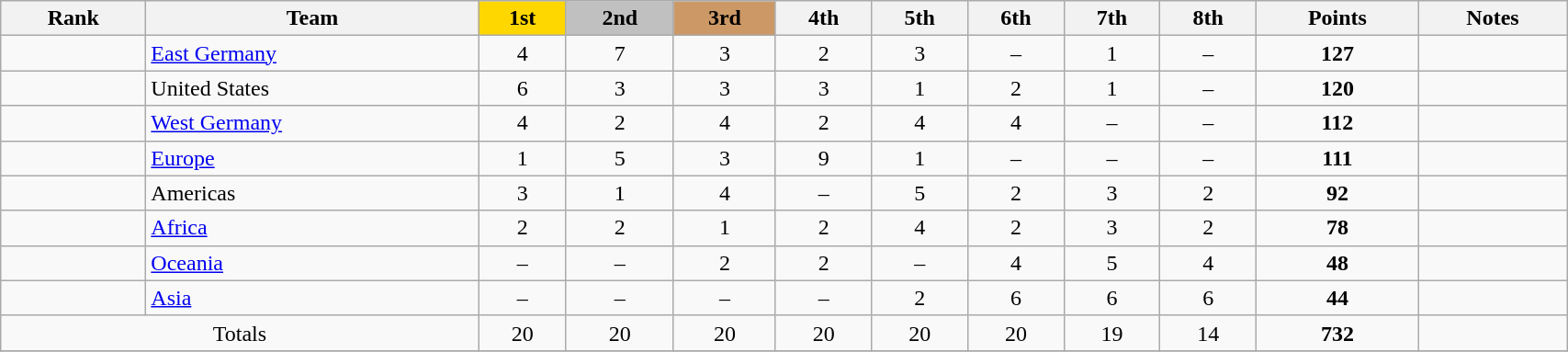<table class="wikitable sortable" style="text-align:center"  width="90%">
<tr>
<th>Rank</th>
<th>Team</th>
<td bgcolor=gold><strong>1st</strong></td>
<td bgcolor=silver><strong>2nd</strong></td>
<td bgcolor="cc9966"><strong>3rd</strong></td>
<th>4th</th>
<th>5th</th>
<th>6th</th>
<th>7th</th>
<th>8th</th>
<th>Points</th>
<th>Notes</th>
</tr>
<tr>
<td></td>
<td align="left"><a href='#'>East Germany</a></td>
<td>4</td>
<td>7</td>
<td>3</td>
<td>2</td>
<td>3</td>
<td>–</td>
<td>1</td>
<td>–</td>
<td><strong>127</strong></td>
<td></td>
</tr>
<tr>
<td></td>
<td align="left">United States</td>
<td>6</td>
<td>3</td>
<td>3</td>
<td>3</td>
<td>1</td>
<td>2</td>
<td>1</td>
<td>–</td>
<td><strong>120</strong></td>
<td></td>
</tr>
<tr>
<td></td>
<td align="left"><a href='#'>West Germany</a></td>
<td>4</td>
<td>2</td>
<td>4</td>
<td>2</td>
<td>4</td>
<td>4</td>
<td>–</td>
<td>–</td>
<td><strong>112</strong></td>
<td></td>
</tr>
<tr>
<td></td>
<td align="left"><a href='#'>Europe</a></td>
<td>1</td>
<td>5</td>
<td>3</td>
<td>9</td>
<td>1</td>
<td>–</td>
<td>–</td>
<td>–</td>
<td><strong>111</strong></td>
<td></td>
</tr>
<tr>
<td></td>
<td align="left">Americas</td>
<td>3</td>
<td>1</td>
<td>4</td>
<td>–</td>
<td>5</td>
<td>2</td>
<td>3</td>
<td>2</td>
<td><strong>92</strong></td>
<td></td>
</tr>
<tr>
<td></td>
<td align="left"><a href='#'>Africa</a></td>
<td>2</td>
<td>2</td>
<td>1</td>
<td>2</td>
<td>4</td>
<td>2</td>
<td>3</td>
<td>2</td>
<td><strong>78</strong></td>
<td></td>
</tr>
<tr>
<td></td>
<td align="left"><a href='#'>Oceania</a></td>
<td>–</td>
<td>–</td>
<td>2</td>
<td>2</td>
<td>–</td>
<td>4</td>
<td>5</td>
<td>4</td>
<td><strong>48</strong></td>
<td></td>
</tr>
<tr>
<td></td>
<td align="left"><a href='#'>Asia</a></td>
<td>–</td>
<td>–</td>
<td>–</td>
<td>–</td>
<td>2</td>
<td>6</td>
<td>6</td>
<td>6</td>
<td><strong>44</strong></td>
<td></td>
</tr>
<tr>
<td colspan=2>Totals</td>
<td>20</td>
<td>20</td>
<td>20</td>
<td>20</td>
<td>20</td>
<td>20</td>
<td>19</td>
<td>14</td>
<td><strong>732</strong></td>
<td></td>
</tr>
<tr>
</tr>
</table>
